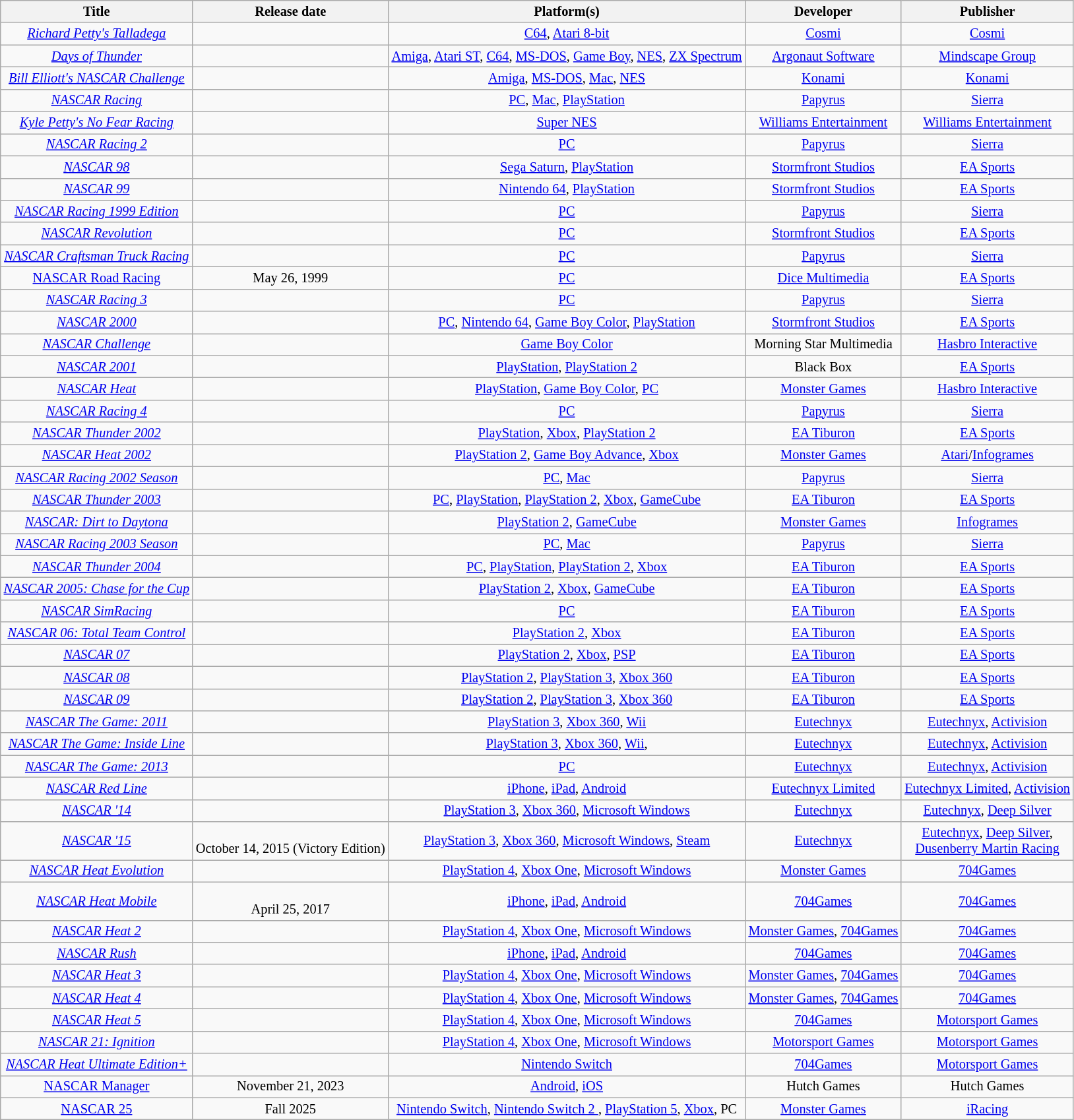<table class="wikitable sortable" style="font-size:85%; text-align:center; width:auto;">
<tr>
<th>Title</th>
<th>Release date</th>
<th>Platform(s)</th>
<th>Developer</th>
<th>Publisher</th>
</tr>
<tr style="text-align:center;">
<td><em><a href='#'>Richard Petty's Talladega</a></em></td>
<td></td>
<td><a href='#'>C64</a>, <a href='#'>Atari 8-bit</a></td>
<td><a href='#'>Cosmi</a></td>
<td><a href='#'>Cosmi</a></td>
</tr>
<tr>
<td><a href='#'><em>Days of Thunder</em></a></td>
<td></td>
<td><a href='#'>Amiga</a>, <a href='#'>Atari ST</a>, <a href='#'>C64</a>, <a href='#'>MS-DOS</a>, <a href='#'>Game Boy</a>, <a href='#'>NES</a>, <a href='#'>ZX Spectrum</a></td>
<td><a href='#'>Argonaut Software</a></td>
<td><a href='#'>Mindscape Group</a></td>
</tr>
<tr style="text-align:center;">
<td><em><a href='#'>Bill Elliott's NASCAR Challenge</a></em></td>
<td></td>
<td><a href='#'>Amiga</a>, <a href='#'>MS-DOS</a>, <a href='#'>Mac</a>, <a href='#'>NES</a></td>
<td><a href='#'>Konami</a></td>
<td><a href='#'>Konami</a></td>
</tr>
<tr style="text-align:center;">
<td><em><a href='#'>NASCAR Racing</a></em></td>
<td></td>
<td><a href='#'>PC</a>, <a href='#'>Mac</a>, <a href='#'>PlayStation</a></td>
<td><a href='#'>Papyrus</a></td>
<td><a href='#'>Sierra</a></td>
</tr>
<tr style="text-align:center;">
<td><em><a href='#'>Kyle Petty's No Fear Racing</a></em></td>
<td></td>
<td><a href='#'>Super NES</a></td>
<td><a href='#'>Williams Entertainment</a></td>
<td><a href='#'>Williams Entertainment</a></td>
</tr>
<tr style="text-align:center;">
<td><em><a href='#'>NASCAR Racing 2</a></em></td>
<td></td>
<td><a href='#'>PC</a></td>
<td><a href='#'>Papyrus</a></td>
<td><a href='#'>Sierra</a></td>
</tr>
<tr style="text-align:center;">
<td><em><a href='#'>NASCAR 98</a></em></td>
<td></td>
<td><a href='#'>Sega Saturn</a>, <a href='#'>PlayStation</a></td>
<td><a href='#'>Stormfront Studios</a></td>
<td><a href='#'>EA Sports</a></td>
</tr>
<tr style="text-align:center;">
<td><em><a href='#'>NASCAR 99</a></em></td>
<td></td>
<td><a href='#'>Nintendo 64</a>, <a href='#'>PlayStation</a></td>
<td><a href='#'>Stormfront Studios</a></td>
<td><a href='#'>EA Sports</a></td>
</tr>
<tr style="text-align:center;">
<td><em><a href='#'>NASCAR Racing 1999 Edition</a></em></td>
<td></td>
<td><a href='#'>PC</a></td>
<td><a href='#'>Papyrus</a></td>
<td><a href='#'>Sierra</a></td>
</tr>
<tr style="text-align:center;">
<td><em><a href='#'>NASCAR Revolution</a></em></td>
<td></td>
<td><a href='#'>PC</a></td>
<td><a href='#'>Stormfront Studios</a></td>
<td><a href='#'>EA Sports</a></td>
</tr>
<tr style="text-align:center;">
<td><em><a href='#'>NASCAR Craftsman Truck Racing</a></em></td>
<td></td>
<td><a href='#'>PC</a></td>
<td><a href='#'>Papyrus</a></td>
<td><a href='#'>Sierra</a></td>
</tr>
<tr>
<td><a href='#'>NASCAR Road Racing</a></td>
<td>May 26, 1999</td>
<td><a href='#'>PC</a></td>
<td><a href='#'>Dice Multimedia</a></td>
<td><a href='#'>EA Sports</a></td>
</tr>
<tr style="text-align:center;">
<td><em><a href='#'>NASCAR Racing 3</a></em></td>
<td></td>
<td><a href='#'>PC</a></td>
<td><a href='#'>Papyrus</a></td>
<td><a href='#'>Sierra</a></td>
</tr>
<tr style="text-align:center;">
<td><em><a href='#'>NASCAR 2000</a></em></td>
<td></td>
<td><a href='#'>PC</a>, <a href='#'>Nintendo 64</a>, <a href='#'>Game Boy Color</a>, <a href='#'>PlayStation</a></td>
<td><a href='#'>Stormfront Studios</a></td>
<td><a href='#'>EA Sports</a></td>
</tr>
<tr style="text-align:center;">
<td><em><a href='#'>NASCAR Challenge</a></em></td>
<td></td>
<td><a href='#'>Game Boy Color</a></td>
<td>Morning Star Multimedia</td>
<td><a href='#'>Hasbro Interactive</a></td>
</tr>
<tr style="text-align:center;">
<td><em><a href='#'>NASCAR 2001</a></em></td>
<td></td>
<td><a href='#'>PlayStation</a>, <a href='#'>PlayStation 2</a></td>
<td>Black Box</td>
<td><a href='#'>EA Sports</a></td>
</tr>
<tr style="text-align:center;">
<td><em><a href='#'>NASCAR Heat</a></em></td>
<td></td>
<td><a href='#'>PlayStation</a>, <a href='#'>Game Boy Color</a>, <a href='#'>PC</a></td>
<td><a href='#'>Monster Games</a></td>
<td><a href='#'>Hasbro Interactive</a></td>
</tr>
<tr style="text-align:center;">
<td><em><a href='#'>NASCAR Racing 4</a></em></td>
<td></td>
<td><a href='#'>PC</a></td>
<td><a href='#'>Papyrus</a></td>
<td><a href='#'>Sierra</a></td>
</tr>
<tr style="text-align:center;">
<td><em><a href='#'>NASCAR Thunder 2002</a></em></td>
<td></td>
<td><a href='#'>PlayStation</a>, <a href='#'>Xbox</a>, <a href='#'>PlayStation 2</a></td>
<td><a href='#'>EA Tiburon</a></td>
<td><a href='#'>EA Sports</a></td>
</tr>
<tr style="text-align:center;">
<td><em><a href='#'>NASCAR Heat 2002</a></em></td>
<td></td>
<td><a href='#'>PlayStation 2</a>, <a href='#'>Game Boy Advance</a>, <a href='#'>Xbox</a></td>
<td><a href='#'>Monster Games</a></td>
<td><a href='#'>Atari</a>/<a href='#'>Infogrames</a></td>
</tr>
<tr style="text-align:center;">
<td><em><a href='#'>NASCAR Racing 2002 Season</a></em></td>
<td></td>
<td><a href='#'>PC</a>, <a href='#'>Mac</a></td>
<td><a href='#'>Papyrus</a></td>
<td><a href='#'>Sierra</a></td>
</tr>
<tr style="text-align:center;">
<td><em><a href='#'>NASCAR Thunder 2003</a></em></td>
<td></td>
<td><a href='#'>PC</a>, <a href='#'>PlayStation</a>, <a href='#'>PlayStation 2</a>, <a href='#'>Xbox</a>, <a href='#'>GameCube</a></td>
<td><a href='#'>EA Tiburon</a></td>
<td><a href='#'>EA Sports</a></td>
</tr>
<tr style="text-align:center;">
<td><em><a href='#'>NASCAR: Dirt to Daytona</a></em></td>
<td></td>
<td><a href='#'>PlayStation 2</a>, <a href='#'>GameCube</a></td>
<td><a href='#'>Monster Games</a></td>
<td><a href='#'>Infogrames</a></td>
</tr>
<tr style="text-align:center;">
<td><em><a href='#'>NASCAR Racing 2003 Season</a></em></td>
<td></td>
<td><a href='#'>PC</a>, <a href='#'>Mac</a></td>
<td><a href='#'>Papyrus</a></td>
<td><a href='#'>Sierra</a></td>
</tr>
<tr style="text-align:center;">
<td><em><a href='#'>NASCAR Thunder 2004</a></em></td>
<td></td>
<td><a href='#'>PC</a>, <a href='#'>PlayStation</a>, <a href='#'>PlayStation 2</a>, <a href='#'>Xbox</a></td>
<td><a href='#'>EA Tiburon</a></td>
<td><a href='#'>EA Sports</a></td>
</tr>
<tr style="text-align:center;">
<td><em><a href='#'>NASCAR 2005: Chase for the Cup</a></em></td>
<td></td>
<td><a href='#'>PlayStation 2</a>, <a href='#'>Xbox</a>, <a href='#'>GameCube</a></td>
<td><a href='#'>EA Tiburon</a></td>
<td><a href='#'>EA Sports</a></td>
</tr>
<tr style="text-align:center;">
<td><em><a href='#'>NASCAR SimRacing</a></em></td>
<td></td>
<td><a href='#'>PC</a></td>
<td><a href='#'>EA Tiburon</a></td>
<td><a href='#'>EA Sports</a></td>
</tr>
<tr style="text-align:center;">
<td><em><a href='#'>NASCAR 06: Total Team Control</a></em></td>
<td></td>
<td><a href='#'>PlayStation 2</a>, <a href='#'>Xbox</a></td>
<td><a href='#'>EA Tiburon</a></td>
<td><a href='#'>EA Sports</a></td>
</tr>
<tr style="text-align:center;">
<td><em><a href='#'>NASCAR 07</a></em></td>
<td></td>
<td><a href='#'>PlayStation 2</a>, <a href='#'>Xbox</a>, <a href='#'>PSP</a></td>
<td><a href='#'>EA Tiburon</a></td>
<td><a href='#'>EA Sports</a></td>
</tr>
<tr style="text-align:center;">
<td><em><a href='#'>NASCAR 08</a></em></td>
<td></td>
<td><a href='#'>PlayStation 2</a>, <a href='#'>PlayStation 3</a>, <a href='#'>Xbox 360</a></td>
<td><a href='#'>EA Tiburon</a></td>
<td><a href='#'>EA Sports</a></td>
</tr>
<tr style="text-align:center;">
<td><em><a href='#'>NASCAR 09</a></em></td>
<td></td>
<td><a href='#'>PlayStation 2</a>, <a href='#'>PlayStation 3</a>, <a href='#'>Xbox 360</a></td>
<td><a href='#'>EA Tiburon</a></td>
<td><a href='#'>EA Sports</a></td>
</tr>
<tr style="text-align:center;">
<td><em><a href='#'>NASCAR The Game: 2011</a></em></td>
<td></td>
<td><a href='#'>PlayStation 3</a>, <a href='#'>Xbox 360</a>, <a href='#'>Wii</a></td>
<td><a href='#'>Eutechnyx</a></td>
<td><a href='#'>Eutechnyx</a>, <a href='#'>Activision</a></td>
</tr>
<tr style="text-align:center;">
<td><em><a href='#'>NASCAR The Game: Inside Line</a></em></td>
<td></td>
<td><a href='#'>PlayStation 3</a>, <a href='#'>Xbox 360</a>, <a href='#'>Wii</a>,</td>
<td><a href='#'>Eutechnyx</a></td>
<td><a href='#'>Eutechnyx</a>, <a href='#'>Activision</a></td>
</tr>
<tr style="text-align:center;">
<td><em> <a href='#'>NASCAR The Game: 2013</a></em></td>
<td></td>
<td><a href='#'>PC</a></td>
<td><a href='#'>Eutechnyx</a></td>
<td><a href='#'>Eutechnyx</a>, <a href='#'>Activision</a></td>
</tr>
<tr style="text-align:center;">
<td><em><a href='#'>NASCAR Red Line</a></em></td>
<td></td>
<td><a href='#'>iPhone</a>, <a href='#'>iPad</a>, <a href='#'>Android</a></td>
<td><a href='#'>Eutechnyx Limited</a></td>
<td><a href='#'>Eutechnyx Limited</a>, <a href='#'>Activision</a></td>
</tr>
<tr style="text-align:center;">
<td><em><a href='#'>NASCAR '14</a></em></td>
<td></td>
<td><a href='#'>PlayStation 3</a>, <a href='#'>Xbox 360</a>, <a href='#'>Microsoft Windows</a></td>
<td><a href='#'>Eutechnyx</a></td>
<td><a href='#'>Eutechnyx</a>, <a href='#'>Deep Silver</a></td>
</tr>
<tr style="text-align:center;">
<td><em><a href='#'>NASCAR '15</a></em></td>
<td><br>October 14, 2015 (Victory Edition)</td>
<td><a href='#'>PlayStation 3</a>, <a href='#'>Xbox 360</a>, <a href='#'>Microsoft Windows</a>, <a href='#'>Steam</a></td>
<td><a href='#'>Eutechnyx</a></td>
<td><a href='#'>Eutechnyx</a>, <a href='#'>Deep Silver</a>,<br><a href='#'>Dusenberry Martin Racing</a></td>
</tr>
<tr style="text-align:center;">
<td><em><a href='#'>NASCAR Heat Evolution</a></em></td>
<td></td>
<td><a href='#'>PlayStation 4</a>, <a href='#'>Xbox One</a>, <a href='#'>Microsoft Windows</a></td>
<td><a href='#'>Monster Games</a></td>
<td><a href='#'>704Games</a></td>
</tr>
<tr style="text-align:center;">
<td><em><a href='#'>NASCAR Heat Mobile</a></em></td>
<td><br>April 25, 2017</td>
<td><a href='#'>iPhone</a>, <a href='#'>iPad</a>, <a href='#'>Android</a></td>
<td><a href='#'>704Games</a></td>
<td><a href='#'>704Games</a></td>
</tr>
<tr style="text-align:center;">
<td><em><a href='#'>NASCAR Heat 2</a></em></td>
<td></td>
<td><a href='#'>PlayStation 4</a>, <a href='#'>Xbox One</a>, <a href='#'>Microsoft Windows</a></td>
<td><a href='#'>Monster Games</a>, <a href='#'>704Games</a></td>
<td><a href='#'>704Games</a></td>
</tr>
<tr style="text-align:center;">
<td><em><a href='#'>NASCAR Rush</a></em></td>
<td></td>
<td><a href='#'>iPhone</a>, <a href='#'>iPad</a>, <a href='#'>Android</a></td>
<td><a href='#'>704Games</a></td>
<td><a href='#'>704Games</a></td>
</tr>
<tr style="text-align:center;">
<td><em><a href='#'>NASCAR Heat 3</a></em></td>
<td></td>
<td><a href='#'>PlayStation 4</a>, <a href='#'>Xbox One</a>, <a href='#'>Microsoft Windows</a></td>
<td><a href='#'>Monster Games</a>, <a href='#'>704Games</a></td>
<td><a href='#'>704Games</a></td>
</tr>
<tr style="text-align:center;">
<td><em><a href='#'>NASCAR Heat 4</a></em></td>
<td></td>
<td><a href='#'>PlayStation 4</a>, <a href='#'>Xbox One</a>, <a href='#'>Microsoft Windows</a></td>
<td><a href='#'>Monster Games</a>, <a href='#'>704Games</a></td>
<td><a href='#'>704Games</a></td>
</tr>
<tr style="text-align:center;">
<td><em><a href='#'>NASCAR Heat 5</a></em></td>
<td></td>
<td><a href='#'>PlayStation 4</a>, <a href='#'>Xbox One</a>, <a href='#'>Microsoft Windows</a></td>
<td><a href='#'>704Games</a></td>
<td><a href='#'>Motorsport Games</a></td>
</tr>
<tr style="text-align:center;">
<td><em><a href='#'>NASCAR 21: Ignition</a></em></td>
<td></td>
<td><a href='#'>PlayStation 4</a>, <a href='#'>Xbox One</a>, <a href='#'>Microsoft Windows</a></td>
<td><a href='#'>Motorsport Games</a></td>
<td><a href='#'>Motorsport Games</a></td>
</tr>
<tr style="text-align:center;">
<td><em><a href='#'>NASCAR Heat Ultimate Edition+</a></em></td>
<td></td>
<td><a href='#'>Nintendo Switch</a></td>
<td><a href='#'>704Games</a></td>
<td><a href='#'>Motorsport Games</a></td>
</tr>
<tr>
<td><a href='#'>NASCAR Manager</a></td>
<td>November 21, 2023</td>
<td><a href='#'>Android</a>, <a href='#'>iOS</a></td>
<td>Hutch Games</td>
<td>Hutch Games</td>
</tr>
<tr style="text-align:center;">
<td><a href='#'>NASCAR 25</a></td>
<td>Fall 2025</td>
<td><a href='#'>Nintendo Switch</a>, <a href='#'>Nintendo Switch 2 </a>, <a href='#'>PlayStation 5</a>, <a href='#'>Xbox</a>, PC</td>
<td><a href='#'>Monster Games</a></td>
<td><a href='#'>iRacing</a></td>
</tr>
</table>
